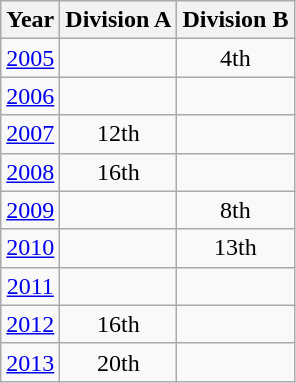<table class="wikitable" style="text-align:center">
<tr>
<th>Year</th>
<th>Division A</th>
<th>Division B</th>
</tr>
<tr>
<td><a href='#'>2005</a></td>
<td></td>
<td>4th</td>
</tr>
<tr>
<td><a href='#'>2006</a></td>
<td></td>
<td></td>
</tr>
<tr>
<td><a href='#'>2007</a></td>
<td>12th</td>
<td></td>
</tr>
<tr>
<td><a href='#'>2008</a></td>
<td>16th</td>
<td></td>
</tr>
<tr>
<td><a href='#'>2009</a></td>
<td></td>
<td>8th</td>
</tr>
<tr>
<td><a href='#'>2010</a></td>
<td></td>
<td>13th</td>
</tr>
<tr>
<td><a href='#'>2011</a></td>
<td></td>
<td></td>
</tr>
<tr>
<td><a href='#'>2012</a></td>
<td>16th</td>
<td></td>
</tr>
<tr>
<td><a href='#'>2013</a></td>
<td>20th</td>
<td></td>
</tr>
</table>
